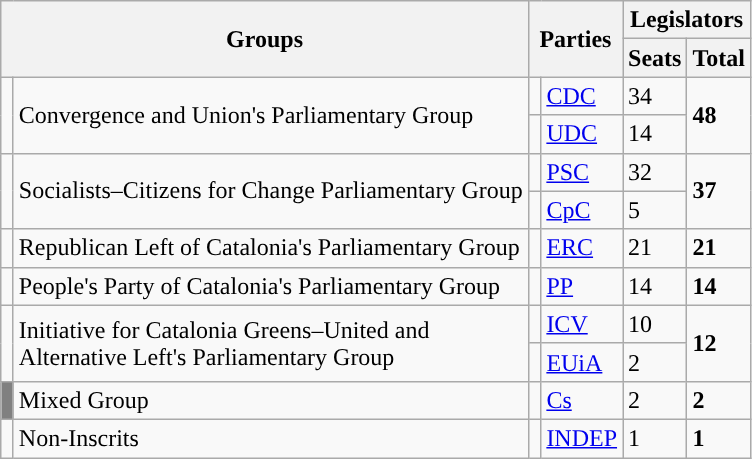<table class="wikitable" style="text-align:left;">
<tr>
<th rowspan="2" colspan="2">Groups</th>
<th rowspan="2" colspan="2">Parties</th>
<th colspan="2">Legislators</th>
</tr>
<tr>
<th>Seats</th>
<th>Total</th>
</tr>
<tr>
<td width="1" rowspan="2"></td>
<td rowspan="2">Convergence and Union's Parliamentary Group</td>
<td width="1" style="color:inherit;background:"></td>
<td align="left"><a href='#'>CDC</a></td>
<td>34</td>
<td rowspan="2"><strong>48</strong></td>
</tr>
<tr>
<td style="color:inherit;background:"></td>
<td align="left"><a href='#'>UDC</a></td>
<td>14</td>
</tr>
<tr>
<td rowspan="2" style="color:inherit;background:"></td>
<td rowspan="2">Socialists–Citizens for Change Parliamentary Group</td>
<td style="color:inherit;background:"></td>
<td align="left"><a href='#'>PSC</a></td>
<td>32</td>
<td rowspan="2"><strong>37</strong></td>
</tr>
<tr>
<td style="color:inherit;background:"></td>
<td align="left"><a href='#'>CpC</a></td>
<td>5</td>
</tr>
<tr>
<td style="color:inherit;background:"></td>
<td>Republican Left of Catalonia's Parliamentary Group</td>
<td style="color:inherit;background:"></td>
<td align="left"><a href='#'>ERC</a></td>
<td>21</td>
<td><strong>21</strong></td>
</tr>
<tr>
<td style="color:inherit;background:"></td>
<td>People's Party of Catalonia's Parliamentary Group</td>
<td style="color:inherit;background:"></td>
<td align="left"><a href='#'>PP</a></td>
<td>14</td>
<td><strong>14</strong></td>
</tr>
<tr>
<td rowspan="2" style="color:inherit;background:"></td>
<td rowspan="2">Initiative for Catalonia Greens–United and<br>Alternative Left's Parliamentary Group</td>
<td style="color:inherit;background:"></td>
<td align="left"><a href='#'>ICV</a></td>
<td>10</td>
<td rowspan="2"><strong>12</strong></td>
</tr>
<tr>
<td style="color:inherit;background:"></td>
<td align="left"><a href='#'>EUiA</a></td>
<td>2</td>
</tr>
<tr>
<td bgcolor="gray"></td>
<td>Mixed Group</td>
<td style="color:inherit;background:"></td>
<td align="left"><a href='#'>Cs</a></td>
<td>2</td>
<td><strong>2</strong></td>
</tr>
<tr>
<td style="color:inherit;background:"></td>
<td>Non-Inscrits</td>
<td style="color:inherit;background:"></td>
<td align="left"><a href='#'>INDEP</a></td>
<td>1</td>
<td><strong>1</strong></td>
</tr>
</table>
